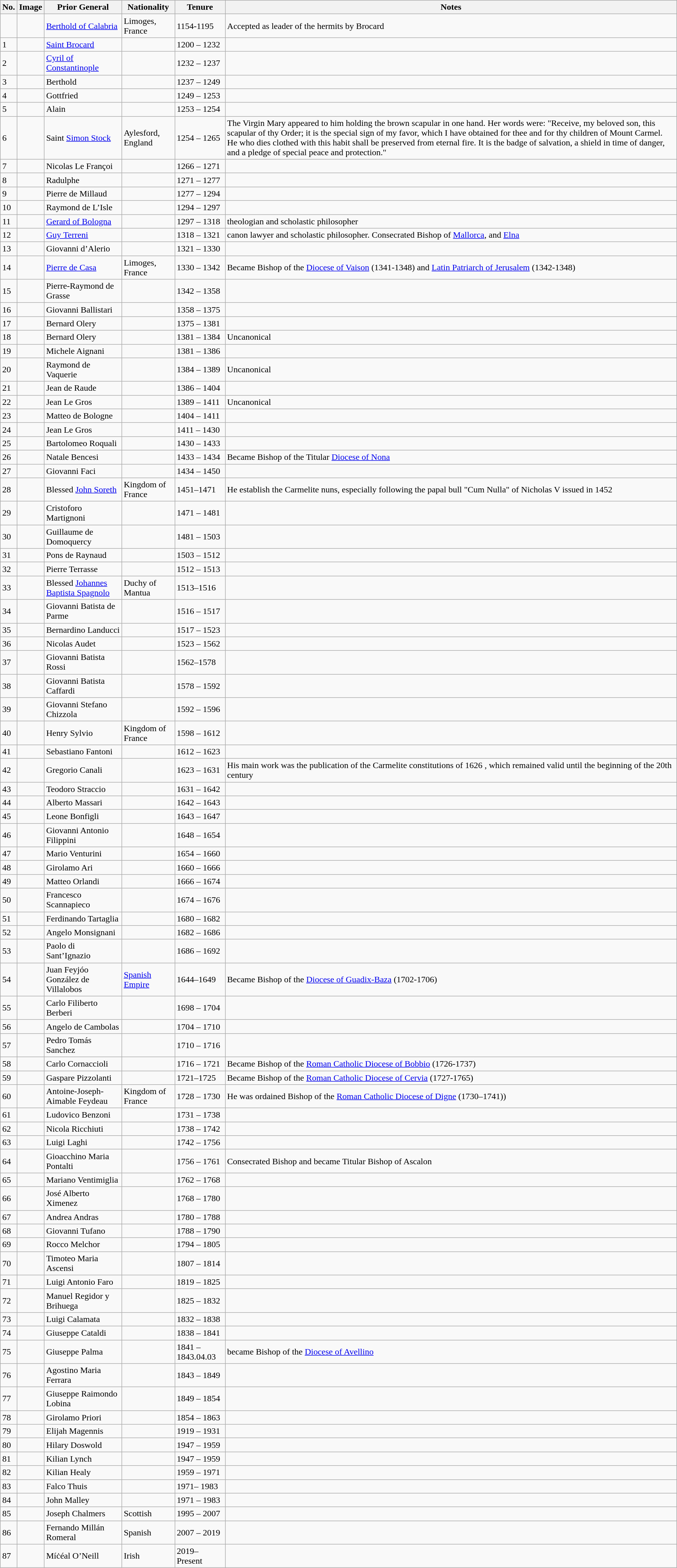<table class="wikitable">
<tr>
<th>No.</th>
<th>Image</th>
<th>Prior General</th>
<th>Nationality</th>
<th>Tenure</th>
<th>Notes</th>
</tr>
<tr>
<td></td>
<td></td>
<td><a href='#'>Berthold of Calabria</a></td>
<td>Limoges, France</td>
<td>1154-1195</td>
<td>Accepted as leader of the hermits by Brocard</td>
</tr>
<tr>
<td>1</td>
<td></td>
<td><a href='#'>Saint Brocard</a></td>
<td></td>
<td>1200 – 1232</td>
<td></td>
</tr>
<tr>
<td>2</td>
<td></td>
<td><a href='#'>Cyril of Constantinople</a></td>
<td></td>
<td>1232 – 1237</td>
<td></td>
</tr>
<tr>
<td>3</td>
<td></td>
<td>Berthold</td>
<td></td>
<td>1237 – 1249</td>
<td></td>
</tr>
<tr>
<td>4</td>
<td></td>
<td>Gottfried</td>
<td></td>
<td>1249 – 1253</td>
<td></td>
</tr>
<tr>
<td>5</td>
<td></td>
<td>Alain</td>
<td></td>
<td>1253 – 1254</td>
<td></td>
</tr>
<tr>
<td>6</td>
<td></td>
<td>Saint <a href='#'>Simon Stock</a></td>
<td>Aylesford, England</td>
<td>1254 – 1265</td>
<td>The Virgin Mary appeared to him holding the brown scapular in one hand. Her words were: "Receive, my beloved son, this scapular of thy Order; it is the special sign of my favor, which I have obtained for thee and for thy children of Mount Carmel. He who dies clothed with this habit shall be preserved from eternal fire. It is the badge of salvation, a shield in time of danger, and a pledge of special peace and protection."</td>
</tr>
<tr>
<td>7</td>
<td></td>
<td>Nicolas Le Françoi</td>
<td></td>
<td>1266 – 1271</td>
<td></td>
</tr>
<tr>
<td>8</td>
<td></td>
<td>Radulphe</td>
<td></td>
<td>1271 – 1277</td>
<td></td>
</tr>
<tr>
<td>9</td>
<td></td>
<td>Pierre de Millaud</td>
<td></td>
<td>1277 – 1294</td>
<td></td>
</tr>
<tr>
<td>10</td>
<td></td>
<td>Raymond de L’Isle</td>
<td></td>
<td>1294 – 1297</td>
<td></td>
</tr>
<tr>
<td>11</td>
<td></td>
<td><a href='#'>Gerard of Bologna</a></td>
<td></td>
<td>1297 – 1318</td>
<td>theologian and scholastic philosopher</td>
</tr>
<tr>
<td>12</td>
<td></td>
<td><a href='#'>Guy Terreni</a></td>
<td></td>
<td>1318 – 1321</td>
<td>canon lawyer and scholastic philosopher. Consecrated Bishop of <a href='#'>Mallorca</a>, and <a href='#'>Elna</a></td>
</tr>
<tr>
<td>13</td>
<td></td>
<td>Giovanni d’Alerio</td>
<td></td>
<td>1321 – 1330</td>
<td></td>
</tr>
<tr>
<td>14</td>
<td></td>
<td><a href='#'>Pierre de Casa</a></td>
<td>Limoges, France</td>
<td>1330 – 1342</td>
<td>Became Bishop of the <a href='#'>Diocese of Vaison</a> (1341-1348) and <a href='#'>Latin Patriarch of Jerusalem</a> (1342-1348)</td>
</tr>
<tr>
<td>15</td>
<td></td>
<td>Pierre-Raymond de Grasse</td>
<td></td>
<td>1342 – 1358</td>
<td></td>
</tr>
<tr>
<td>16</td>
<td></td>
<td>Giovanni Ballistari</td>
<td></td>
<td>1358 – 1375</td>
<td></td>
</tr>
<tr>
<td>17</td>
<td></td>
<td>Bernard Olery</td>
<td></td>
<td>1375 – 1381</td>
<td></td>
</tr>
<tr>
<td>18</td>
<td></td>
<td>Bernard Olery</td>
<td></td>
<td>1381 – 1384</td>
<td>Uncanonical</td>
</tr>
<tr>
<td>19</td>
<td></td>
<td>Michele Aignani</td>
<td></td>
<td>1381 – 1386</td>
<td></td>
</tr>
<tr>
<td>20</td>
<td></td>
<td>Raymond de Vaquerie</td>
<td></td>
<td>1384 – 1389</td>
<td>Uncanonical</td>
</tr>
<tr>
<td>21</td>
<td></td>
<td>Jean de Raude</td>
<td></td>
<td>1386 – 1404</td>
<td></td>
</tr>
<tr>
<td>22</td>
<td></td>
<td>Jean Le Gros</td>
<td></td>
<td>1389 – 1411</td>
<td>Uncanonical</td>
</tr>
<tr>
<td>23</td>
<td></td>
<td>Matteo de Bologne</td>
<td></td>
<td>1404 – 1411</td>
<td></td>
</tr>
<tr>
<td>24</td>
<td></td>
<td>Jean Le Gros</td>
<td></td>
<td>1411 – 1430</td>
<td></td>
</tr>
<tr>
<td>25</td>
<td></td>
<td>Bartolomeo Roquali</td>
<td></td>
<td>1430 – 1433</td>
<td></td>
</tr>
<tr>
<td>26</td>
<td></td>
<td>Natale Bencesi</td>
<td></td>
<td>1433 – 1434</td>
<td>Became Bishop of the Titular <a href='#'>Diocese of Nona</a></td>
</tr>
<tr>
<td>27</td>
<td></td>
<td>Giovanni Faci</td>
<td></td>
<td>1434 – 1450</td>
<td></td>
</tr>
<tr>
<td>28</td>
<td></td>
<td>Blessed <a href='#'>John Soreth</a></td>
<td>Kingdom of France</td>
<td>1451–1471</td>
<td>He establish the Carmelite nuns, especially following the papal bull "Cum Nulla" of Nicholas V issued in 1452</td>
</tr>
<tr>
<td>29</td>
<td></td>
<td>Cristoforo Martignoni</td>
<td></td>
<td>1471 – 1481</td>
<td></td>
</tr>
<tr>
<td>30</td>
<td></td>
<td>Guillaume de Domoquercy</td>
<td></td>
<td>1481 – 1503</td>
<td></td>
</tr>
<tr>
<td>31</td>
<td></td>
<td>Pons de Raynaud</td>
<td></td>
<td>1503 – 1512</td>
<td></td>
</tr>
<tr>
<td>32</td>
<td></td>
<td>Pierre Terrasse</td>
<td></td>
<td>1512 – 1513</td>
<td></td>
</tr>
<tr>
<td>33</td>
<td></td>
<td>Blessed <a href='#'>Johannes Baptista Spagnolo</a></td>
<td>Duchy of Mantua</td>
<td>1513–1516</td>
<td></td>
</tr>
<tr>
<td>34</td>
<td></td>
<td>Giovanni Batista de Parme</td>
<td></td>
<td>1516 – 1517</td>
<td></td>
</tr>
<tr>
<td>35</td>
<td></td>
<td>Bernardino Landucci</td>
<td></td>
<td>1517 – 1523</td>
<td></td>
</tr>
<tr>
<td>36</td>
<td></td>
<td>Nicolas Audet</td>
<td></td>
<td>1523 – 1562</td>
<td></td>
</tr>
<tr>
<td>37</td>
<td></td>
<td>Giovanni Batista Rossi</td>
<td></td>
<td>1562–1578</td>
<td></td>
</tr>
<tr>
<td>38</td>
<td></td>
<td>Giovanni Batista Caffardi</td>
<td></td>
<td>1578 – 1592</td>
<td></td>
</tr>
<tr>
<td>39</td>
<td></td>
<td>Giovanni Stefano Chizzola</td>
<td></td>
<td>1592 – 1596</td>
<td></td>
</tr>
<tr>
<td>40</td>
<td></td>
<td>Henry Sylvio</td>
<td>Kingdom of France</td>
<td>1598 – 1612</td>
<td></td>
</tr>
<tr>
<td>41</td>
<td></td>
<td>Sebastiano Fantoni</td>
<td></td>
<td>1612 – 1623</td>
<td></td>
</tr>
<tr>
<td>42</td>
<td></td>
<td>Gregorio Canali</td>
<td></td>
<td>1623 – 1631</td>
<td>His main work was the publication of the Carmelite constitutions of 1626 , which remained valid until the beginning of the 20th century</td>
</tr>
<tr>
<td>43</td>
<td></td>
<td>Teodoro Straccio</td>
<td></td>
<td>1631 – 1642</td>
<td></td>
</tr>
<tr>
<td>44</td>
<td></td>
<td>Alberto Massari</td>
<td></td>
<td>1642 – 1643</td>
<td></td>
</tr>
<tr>
<td>45</td>
<td></td>
<td>Leone Bonfigli</td>
<td></td>
<td>1643 – 1647</td>
<td></td>
</tr>
<tr>
<td>46</td>
<td></td>
<td>Giovanni Antonio Filippini</td>
<td></td>
<td>1648 – 1654</td>
<td></td>
</tr>
<tr>
<td>47</td>
<td></td>
<td>Mario Venturini</td>
<td></td>
<td>1654 – 1660</td>
<td></td>
</tr>
<tr>
<td>48</td>
<td></td>
<td>Girolamo Ari</td>
<td></td>
<td>1660 – 1666</td>
<td></td>
</tr>
<tr>
<td>49</td>
<td></td>
<td>Matteo Orlandi</td>
<td></td>
<td>1666 – 1674</td>
<td></td>
</tr>
<tr>
<td>50</td>
<td></td>
<td>Francesco Scannapieco</td>
<td></td>
<td>1674 – 1676</td>
<td></td>
</tr>
<tr>
<td>51</td>
<td></td>
<td>Ferdinando Tartaglia</td>
<td></td>
<td>1680 – 1682</td>
<td></td>
</tr>
<tr>
<td>52</td>
<td></td>
<td>Angelo Monsignani</td>
<td></td>
<td>1682 – 1686</td>
<td></td>
</tr>
<tr>
<td>53</td>
<td></td>
<td>Paolo di Sant’Ignazio</td>
<td></td>
<td>1686 – 1692</td>
<td></td>
</tr>
<tr>
<td>54</td>
<td></td>
<td>Juan Feyjóo González de Villalobos</td>
<td><a href='#'>Spanish Empire</a></td>
<td>1644–1649</td>
<td>Became Bishop of the <a href='#'>Diocese of Guadix-Baza</a> (1702-1706)</td>
</tr>
<tr>
<td>55</td>
<td></td>
<td>Carlo Filiberto Berberi</td>
<td></td>
<td>1698 – 1704</td>
<td></td>
</tr>
<tr>
<td>56</td>
<td></td>
<td>Angelo de Cambolas</td>
<td></td>
<td>1704 – 1710</td>
<td></td>
</tr>
<tr>
<td>57</td>
<td></td>
<td>Pedro Tomás Sanchez</td>
<td></td>
<td>1710 – 1716</td>
<td></td>
</tr>
<tr>
<td>58</td>
<td></td>
<td>Carlo Cornaccioli</td>
<td></td>
<td>1716 – 1721</td>
<td>Became Bishop of the <a href='#'>Roman Catholic Diocese of Bobbio</a> (1726-1737)</td>
</tr>
<tr>
<td>59</td>
<td></td>
<td>Gaspare Pizzolanti</td>
<td></td>
<td>1721–1725</td>
<td>Became Bishop of the <a href='#'>Roman Catholic Diocese of Cervia</a> (1727-1765)</td>
</tr>
<tr>
<td>60</td>
<td></td>
<td>Antoine-Joseph-Aimable Feydeau</td>
<td>Kingdom of France</td>
<td>1728 – 1730</td>
<td>He was ordained Bishop of the <a href='#'>Roman Catholic Diocese of Digne</a> (1730–1741))</td>
</tr>
<tr>
<td>61</td>
<td></td>
<td>Ludovico Benzoni</td>
<td></td>
<td>1731 – 1738</td>
<td></td>
</tr>
<tr>
<td>62</td>
<td></td>
<td>Nicola Ricchiuti</td>
<td></td>
<td>1738 – 1742</td>
<td></td>
</tr>
<tr>
<td>63</td>
<td></td>
<td>Luigi Laghi</td>
<td></td>
<td>1742 – 1756</td>
<td></td>
</tr>
<tr>
<td>64</td>
<td></td>
<td>Gioacchino Maria Pontalti</td>
<td></td>
<td>1756 – 1761</td>
<td>Consecrated Bishop and became Titular Bishop of Ascalon</td>
</tr>
<tr>
<td>65</td>
<td></td>
<td>Mariano Ventimiglia</td>
<td></td>
<td>1762 – 1768</td>
<td></td>
</tr>
<tr>
<td>66</td>
<td></td>
<td>José Alberto Ximenez</td>
<td></td>
<td>1768 – 1780</td>
<td></td>
</tr>
<tr>
<td>67</td>
<td></td>
<td>Andrea Andras</td>
<td></td>
<td>1780 – 1788</td>
<td></td>
</tr>
<tr>
<td>68</td>
<td></td>
<td>Giovanni Tufano</td>
<td></td>
<td>1788 – 1790</td>
<td></td>
</tr>
<tr>
<td>69</td>
<td></td>
<td>Rocco Melchor</td>
<td></td>
<td>1794 – 1805</td>
<td></td>
</tr>
<tr>
<td>70</td>
<td></td>
<td>Timoteo Maria Ascensi</td>
<td></td>
<td>1807 – 1814</td>
<td></td>
</tr>
<tr>
<td>71</td>
<td></td>
<td>Luigi Antonio Faro</td>
<td></td>
<td>1819 – 1825</td>
<td></td>
</tr>
<tr>
<td>72</td>
<td></td>
<td>Manuel Regidor y Brihuega</td>
<td></td>
<td>1825 – 1832</td>
<td></td>
</tr>
<tr>
<td>73</td>
<td></td>
<td>Luigi Calamata</td>
<td></td>
<td>1832 – 1838</td>
<td></td>
</tr>
<tr>
<td>74</td>
<td></td>
<td>Giuseppe Cataldi</td>
<td></td>
<td>1838 – 1841</td>
<td></td>
</tr>
<tr>
<td>75</td>
<td></td>
<td>Giuseppe Palma</td>
<td></td>
<td>1841 – 1843.04.03</td>
<td>became Bishop of the <a href='#'>Diocese of Avellino</a></td>
</tr>
<tr>
<td>76</td>
<td></td>
<td>Agostino Maria Ferrara</td>
<td></td>
<td>1843 – 1849</td>
<td></td>
</tr>
<tr>
<td>77</td>
<td></td>
<td>Giuseppe Raimondo Lobina</td>
<td></td>
<td>1849 – 1854</td>
<td></td>
</tr>
<tr>
<td>78</td>
<td></td>
<td>Girolamo Priori</td>
<td></td>
<td>1854 – 1863</td>
<td></td>
</tr>
<tr>
<td>79</td>
<td></td>
<td>Elijah Magennis</td>
<td></td>
<td>1919 – 1931</td>
<td></td>
</tr>
<tr>
<td>80</td>
<td></td>
<td>Hilary Doswold</td>
<td></td>
<td>1947 – 1959</td>
<td></td>
</tr>
<tr>
<td>81</td>
<td></td>
<td>Kilian Lynch</td>
<td></td>
<td>1947 – 1959</td>
<td></td>
</tr>
<tr>
<td>82</td>
<td></td>
<td>Kilian Healy</td>
<td></td>
<td>1959 – 1971</td>
<td></td>
</tr>
<tr>
<td>83</td>
<td></td>
<td>Falco Thuis</td>
<td></td>
<td>1971– 1983</td>
<td></td>
</tr>
<tr>
<td>84</td>
<td></td>
<td>John Malley</td>
<td></td>
<td>1971 – 1983</td>
<td></td>
</tr>
<tr>
<td>85</td>
<td></td>
<td>Joseph Chalmers</td>
<td>Scottish</td>
<td>1995 – 2007</td>
<td></td>
</tr>
<tr>
<td>86</td>
<td></td>
<td>Fernando Millán Romeral</td>
<td>Spanish</td>
<td>2007 – 2019</td>
<td></td>
</tr>
<tr>
<td>87</td>
<td></td>
<td>Míċéal O’Neill</td>
<td>Irish</td>
<td>2019–Present</td>
<td></td>
</tr>
</table>
